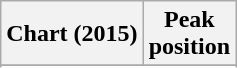<table class="wikitable sortable plainrowheaders" style="text-align:center">
<tr>
<th scope="col">Chart (2015)</th>
<th scope="col">Peak<br> position</th>
</tr>
<tr>
</tr>
<tr>
</tr>
</table>
